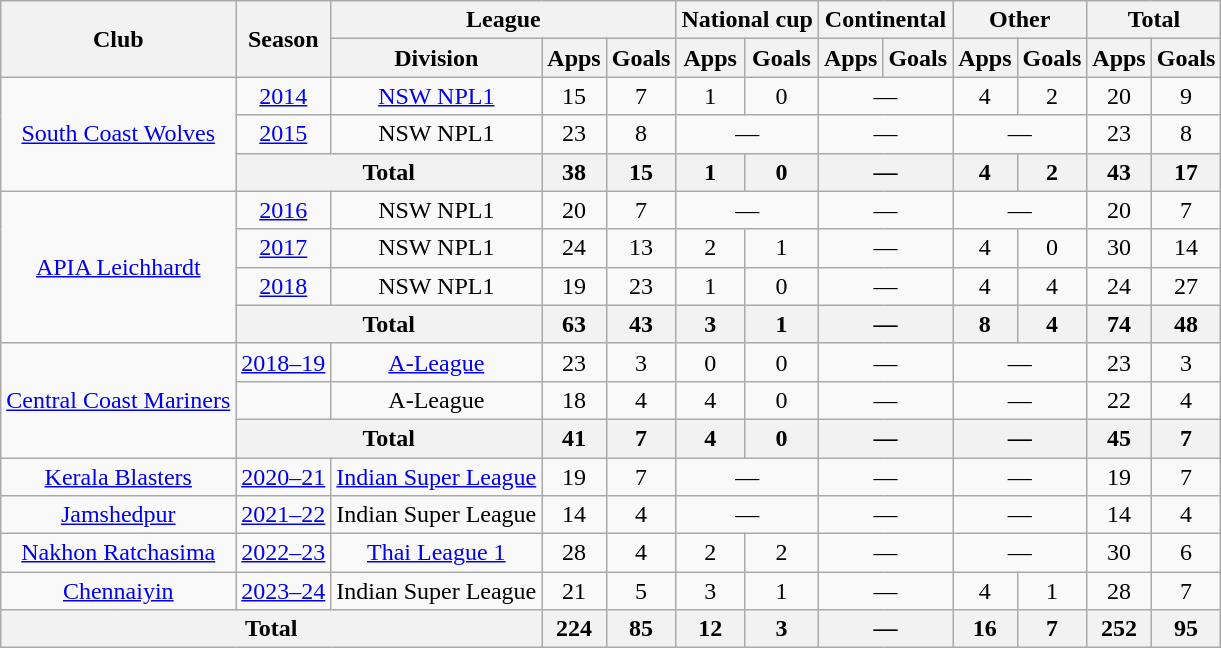<table class="wikitable" style="text-align: center;">
<tr>
<th rowspan="2">Club</th>
<th rowspan="2">Season</th>
<th colspan="3">League</th>
<th colspan="2">National cup</th>
<th colspan="2">Continental</th>
<th colspan="2">Other</th>
<th colspan="2">Total</th>
</tr>
<tr>
<th>Division</th>
<th>Apps</th>
<th>Goals</th>
<th>Apps</th>
<th>Goals</th>
<th>Apps</th>
<th>Goals</th>
<th>Apps</th>
<th>Goals</th>
<th>Apps</th>
<th>Goals</th>
</tr>
<tr>
<td rowspan="3"><a href='#'>South Coast Wolves</a></td>
<td><a href='#'>2014</a></td>
<td><a href='#'>NSW NPL1</a></td>
<td>15</td>
<td>7</td>
<td>1</td>
<td>0</td>
<td colspan=2>—</td>
<td>4</td>
<td>2</td>
<td>20</td>
<td>9</td>
</tr>
<tr>
<td><a href='#'>2015</a></td>
<td>NSW NPL1</td>
<td>23</td>
<td>8</td>
<td colspan=2>—</td>
<td colspan=2>—</td>
<td colspan=2>—</td>
<td>23</td>
<td>8</td>
</tr>
<tr>
<th colspan="2">Total</th>
<th>38</th>
<th>15</th>
<th>1</th>
<th>0</th>
<th colspan=2>—</th>
<th>4</th>
<th>2</th>
<th>43</th>
<th>17</th>
</tr>
<tr>
<td rowspan="4"><a href='#'>APIA Leichhardt</a></td>
<td><a href='#'>2016</a></td>
<td>NSW NPL1</td>
<td>20</td>
<td>7</td>
<td colspan=2>—</td>
<td colspan=2>—</td>
<td colspan=2>—</td>
<td>20</td>
<td>7</td>
</tr>
<tr>
<td><a href='#'>2017</a></td>
<td>NSW NPL1</td>
<td>24</td>
<td>13</td>
<td>2</td>
<td>1</td>
<td colspan=2>—</td>
<td>4</td>
<td>0</td>
<td>30</td>
<td>14</td>
</tr>
<tr>
<td><a href='#'>2018</a></td>
<td>NSW NPL1</td>
<td>19</td>
<td>23</td>
<td>1</td>
<td>0</td>
<td colspan=2>—</td>
<td>4</td>
<td>4</td>
<td>24</td>
<td>27</td>
</tr>
<tr>
<th colspan="2">Total</th>
<th>63</th>
<th>43</th>
<th>3</th>
<th>1</th>
<th colspan=2>—</th>
<th>8</th>
<th>4</th>
<th>74</th>
<th>48</th>
</tr>
<tr>
<td rowspan="3"><a href='#'>Central Coast Mariners</a></td>
<td><a href='#'>2018–19</a></td>
<td><a href='#'>A-League</a></td>
<td>23</td>
<td>3</td>
<td>0</td>
<td>0</td>
<td colspan=2>—</td>
<td colspan=2>—</td>
<td>23</td>
<td>3</td>
</tr>
<tr>
<td></td>
<td>A-League</td>
<td>18</td>
<td>4</td>
<td>4</td>
<td>0</td>
<td colspan=2>—</td>
<td colspan=2>—</td>
<td>22</td>
<td>4</td>
</tr>
<tr>
<th colspan="2">Total</th>
<th>41</th>
<th>7</th>
<th>4</th>
<th>0</th>
<th colspan=2>—</th>
<th colspan=2>—</th>
<th>45</th>
<th>7</th>
</tr>
<tr>
<td><a href='#'>Kerala Blasters</a></td>
<td><a href='#'>2020–21</a></td>
<td><a href='#'>Indian Super League</a></td>
<td>19</td>
<td>7</td>
<td colspan=2>—</td>
<td colspan=2>—</td>
<td colspan=2>—</td>
<td>19</td>
<td>7</td>
</tr>
<tr>
<td><a href='#'>Jamshedpur</a></td>
<td><a href='#'>2021–22</a></td>
<td>Indian Super League</td>
<td>14</td>
<td>4</td>
<td colspan=2>—</td>
<td colspan=2>—</td>
<td colspan=2>—</td>
<td>14</td>
<td>4</td>
</tr>
<tr>
<td><a href='#'>Nakhon Ratchasima</a></td>
<td><a href='#'>2022–23</a></td>
<td><a href='#'>Thai League 1</a></td>
<td>28</td>
<td>4</td>
<td>2</td>
<td>2</td>
<td colspan=2>—</td>
<td colspan=2>—</td>
<td>30</td>
<td>6</td>
</tr>
<tr>
<td><a href='#'>Chennaiyin</a></td>
<td><a href='#'>2023–24</a></td>
<td>Indian Super League</td>
<td>21</td>
<td>5</td>
<td>3</td>
<td>1</td>
<td colspan=2>—</td>
<td>4</td>
<td>1</td>
<td>28</td>
<td>7</td>
</tr>
<tr>
<th colspan=3>Total</th>
<th>224</th>
<th>85</th>
<th>12</th>
<th>3</th>
<th colspan=2>—</th>
<th>16</th>
<th>7</th>
<th>252</th>
<th>95</th>
</tr>
</table>
